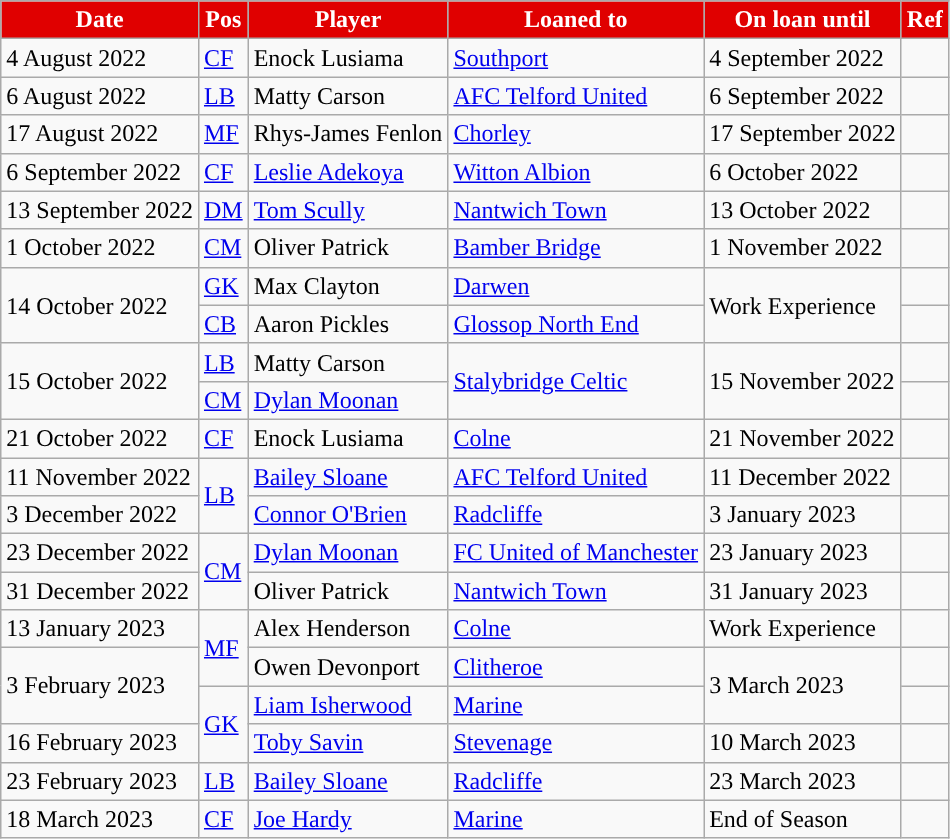<table class="wikitable plainrowheaders sortable">
<tr>
<th style="background:#E00000; color:#ffffff; ">Date</th>
<th style="background:#E00000; color:#ffffff; ">Pos</th>
<th style="background:#E00000; color:#ffffff; ">Player</th>
<th style="background:#E00000; color:#ffffff; ">Loaned to</th>
<th style="background:#E00000; color:#ffffff; ">On loan until</th>
<th style="background:#E00000; color:#ffffff; ">Ref</th>
</tr>
<tr>
<td>4 August 2022</td>
<td><a href='#'>CF</a></td>
<td> Enock Lusiama</td>
<td> <a href='#'>Southport</a></td>
<td>4 September 2022</td>
<td></td>
</tr>
<tr>
<td>6 August 2022</td>
<td><a href='#'>LB</a></td>
<td> Matty Carson</td>
<td> <a href='#'>AFC Telford United</a></td>
<td>6 September 2022</td>
<td></td>
</tr>
<tr>
<td>17 August 2022</td>
<td><a href='#'>MF</a></td>
<td> Rhys-James Fenlon</td>
<td> <a href='#'>Chorley</a></td>
<td>17 September 2022</td>
<td></td>
</tr>
<tr>
<td>6 September 2022</td>
<td><a href='#'>CF</a></td>
<td> <a href='#'>Leslie Adekoya</a></td>
<td> <a href='#'>Witton Albion</a></td>
<td>6 October 2022</td>
<td></td>
</tr>
<tr>
<td>13 September 2022</td>
<td><a href='#'>DM</a></td>
<td> <a href='#'>Tom Scully</a></td>
<td> <a href='#'>Nantwich Town</a></td>
<td>13 October 2022</td>
<td></td>
</tr>
<tr>
<td>1 October 2022</td>
<td><a href='#'>CM</a></td>
<td> Oliver Patrick</td>
<td> <a href='#'>Bamber Bridge</a></td>
<td>1 November 2022</td>
<td></td>
</tr>
<tr>
<td rowspan="2">14 October 2022</td>
<td><a href='#'>GK</a></td>
<td> Max Clayton</td>
<td> <a href='#'>Darwen</a></td>
<td rowspan="2">Work Experience</td>
<td></td>
</tr>
<tr>
<td><a href='#'>CB</a></td>
<td> Aaron Pickles</td>
<td> <a href='#'>Glossop North End</a></td>
<td></td>
</tr>
<tr>
<td rowspan="2">15 October 2022</td>
<td><a href='#'>LB</a></td>
<td> Matty Carson</td>
<td rowspan="2"> <a href='#'>Stalybridge Celtic</a></td>
<td rowspan="2">15 November 2022</td>
<td></td>
</tr>
<tr>
<td><a href='#'>CM</a></td>
<td> <a href='#'>Dylan Moonan</a></td>
<td></td>
</tr>
<tr>
<td>21 October 2022</td>
<td><a href='#'>CF</a></td>
<td> Enock Lusiama</td>
<td> <a href='#'>Colne</a></td>
<td>21 November 2022</td>
<td></td>
</tr>
<tr>
<td>11 November 2022</td>
<td rowspan="2"><a href='#'>LB</a></td>
<td> <a href='#'>Bailey Sloane</a></td>
<td> <a href='#'>AFC Telford United</a></td>
<td>11 December 2022</td>
<td></td>
</tr>
<tr>
<td>3 December 2022</td>
<td> <a href='#'>Connor O'Brien</a></td>
<td> <a href='#'>Radcliffe</a></td>
<td>3 January 2023</td>
<td></td>
</tr>
<tr>
<td>23 December 2022</td>
<td rowspan="2"><a href='#'>CM</a></td>
<td> <a href='#'>Dylan Moonan</a></td>
<td> <a href='#'>FC United of Manchester</a></td>
<td>23 January 2023</td>
<td></td>
</tr>
<tr>
<td>31 December 2022</td>
<td> Oliver Patrick</td>
<td> <a href='#'>Nantwich Town</a></td>
<td>31 January 2023</td>
<td></td>
</tr>
<tr>
<td>13 January 2023</td>
<td rowspan="2"><a href='#'>MF</a></td>
<td> Alex Henderson</td>
<td> <a href='#'>Colne</a></td>
<td>Work Experience</td>
<td></td>
</tr>
<tr>
<td rowspan="2">3 February 2023</td>
<td> Owen Devonport</td>
<td> <a href='#'>Clitheroe</a></td>
<td rowspan="2">3 March 2023</td>
<td></td>
</tr>
<tr>
<td rowspan="2"><a href='#'>GK</a></td>
<td> <a href='#'>Liam Isherwood</a></td>
<td> <a href='#'>Marine</a></td>
<td></td>
</tr>
<tr>
<td>16 February 2023</td>
<td> <a href='#'>Toby Savin</a></td>
<td> <a href='#'>Stevenage</a></td>
<td>10 March 2023</td>
<td></td>
</tr>
<tr>
<td>23 February 2023</td>
<td><a href='#'>LB</a></td>
<td> <a href='#'>Bailey Sloane</a></td>
<td> <a href='#'>Radcliffe</a></td>
<td>23 March 2023</td>
<td></td>
</tr>
<tr>
<td>18 March 2023</td>
<td><a href='#'>CF</a></td>
<td> <a href='#'>Joe Hardy</a></td>
<td> <a href='#'>Marine</a></td>
<td>End of Season</td>
<td></td>
</tr>
</table>
